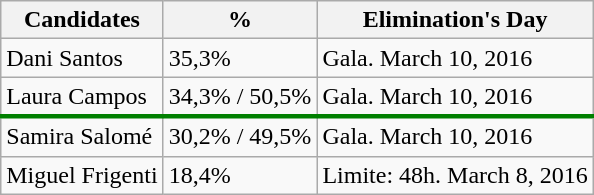<table class=wikitable>
<tr>
<th>Candidates</th>
<th>%</th>
<th>Elimination's Day</th>
</tr>
<tr>
<td>Dani Santos</td>
<td>35,3%</td>
<td>Gala. March 10, 2016</td>
</tr>
<tr style="border-bottom:3px solid green;">
<td>Laura Campos</td>
<td>34,3% / 50,5%</td>
<td>Gala. March 10, 2016</td>
</tr>
<tr>
<td>Samira Salomé</td>
<td>30,2% / 49,5%</td>
<td>Gala. March 10, 2016</td>
</tr>
<tr>
<td>Miguel Frigenti</td>
<td>18,4%</td>
<td>Limite: 48h. March 8, 2016</td>
</tr>
</table>
